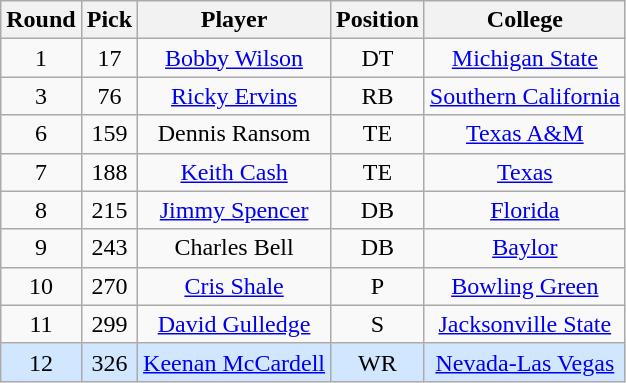<table class="wikitable sortable sortable"  style="text-align:center;">
<tr>
<th>Round</th>
<th>Pick</th>
<th>Player</th>
<th>Position</th>
<th>College</th>
</tr>
<tr>
<td>1</td>
<td>17</td>
<td><a href='#'>Bobby Wilson</a></td>
<td>DT</td>
<td><a href='#'>Michigan State</a></td>
</tr>
<tr>
<td>3</td>
<td>76</td>
<td><a href='#'>Ricky Ervins</a></td>
<td>RB</td>
<td><a href='#'>Southern California</a></td>
</tr>
<tr>
<td>6</td>
<td>159</td>
<td>Dennis Ransom</td>
<td>TE</td>
<td><a href='#'>Texas A&M</a></td>
</tr>
<tr>
<td>7</td>
<td>188</td>
<td><a href='#'>Keith Cash</a></td>
<td>TE</td>
<td><a href='#'>Texas</a></td>
</tr>
<tr>
<td>8</td>
<td>215</td>
<td><a href='#'>Jimmy Spencer</a></td>
<td>DB</td>
<td><a href='#'>Florida</a></td>
</tr>
<tr>
<td>9</td>
<td>243</td>
<td>Charles Bell</td>
<td>DB</td>
<td><a href='#'>Baylor</a></td>
</tr>
<tr>
<td>10</td>
<td>270</td>
<td><a href='#'>Cris Shale</a></td>
<td>P</td>
<td><a href='#'>Bowling Green</a></td>
</tr>
<tr>
<td>11</td>
<td>299</td>
<td><a href='#'>David Gulledge</a></td>
<td>S</td>
<td><a href='#'>Jacksonville State</a></td>
</tr>
<tr style="background:#d0e7ff;">
<td>12</td>
<td>326</td>
<td><a href='#'>Keenan McCardell</a></td>
<td>WR</td>
<td><a href='#'>Nevada-Las Vegas</a></td>
</tr>
</table>
